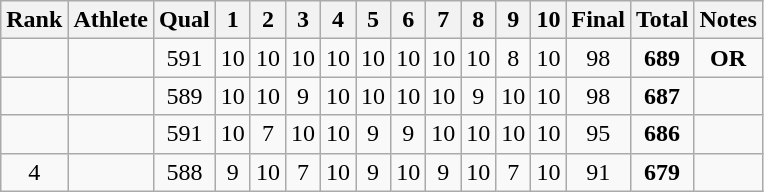<table class="wikitable sortable" style="text-align: center">
<tr>
<th>Rank</th>
<th>Athlete</th>
<th>Qual</th>
<th>1</th>
<th>2</th>
<th>3</th>
<th>4</th>
<th>5</th>
<th>6</th>
<th>7</th>
<th>8</th>
<th>9</th>
<th>10</th>
<th>Final</th>
<th>Total</th>
<th>Notes</th>
</tr>
<tr>
<td></td>
<td align=left></td>
<td>591</td>
<td>10</td>
<td>10</td>
<td>10</td>
<td>10</td>
<td>10</td>
<td>10</td>
<td>10</td>
<td>10</td>
<td>8</td>
<td>10</td>
<td>98</td>
<td><strong>689</strong></td>
<td><strong>OR</strong></td>
</tr>
<tr>
<td></td>
<td align=left></td>
<td>589</td>
<td>10</td>
<td>10</td>
<td>9</td>
<td>10</td>
<td>10</td>
<td>10</td>
<td>10</td>
<td>9</td>
<td>10</td>
<td>10</td>
<td>98</td>
<td><strong>687</strong></td>
<td></td>
</tr>
<tr>
<td></td>
<td align=left></td>
<td>591</td>
<td>10</td>
<td>7</td>
<td>10</td>
<td>10</td>
<td>9</td>
<td>9</td>
<td>10</td>
<td>10</td>
<td>10</td>
<td>10</td>
<td>95</td>
<td><strong>686</strong></td>
<td></td>
</tr>
<tr>
<td>4</td>
<td align=left></td>
<td>588</td>
<td>9</td>
<td>10</td>
<td>7</td>
<td>10</td>
<td>9</td>
<td>10</td>
<td>9</td>
<td>10</td>
<td>7</td>
<td>10</td>
<td>91</td>
<td><strong>679</strong></td>
<td></td>
</tr>
</table>
